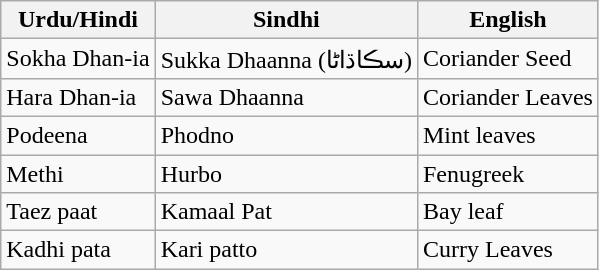<table class="wikitable">
<tr>
<th>Urdu/Hindi</th>
<th>Sindhi</th>
<th>English</th>
</tr>
<tr>
<td>Sokha Dhan-ia</td>
<td>Sukka Dhaanna (سڪاڌاڻا)</td>
<td>Coriander Seed</td>
</tr>
<tr>
<td>Hara Dhan-ia</td>
<td>Sawa Dhaanna</td>
<td>Coriander Leaves</td>
</tr>
<tr>
<td>Podeena</td>
<td>Phodno</td>
<td>Mint leaves</td>
</tr>
<tr>
<td>Methi</td>
<td>Hurbo</td>
<td>Fenugreek</td>
</tr>
<tr>
<td>Taez paat</td>
<td>Kamaal Pat</td>
<td>Bay leaf</td>
</tr>
<tr>
<td>Kadhi pata</td>
<td>Kari patto</td>
<td>Curry Leaves</td>
</tr>
</table>
